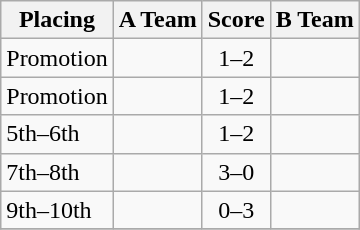<table class=wikitable style="border:1px solid #AAAAAA;">
<tr>
<th>Placing</th>
<th>A Team</th>
<th>Score</th>
<th>B Team</th>
</tr>
<tr>
<td>Promotion</td>
<td></td>
<td align="center">1–2</td>
<td><strong></strong></td>
</tr>
<tr>
<td>Promotion</td>
<td></td>
<td align="center">1–2</td>
<td><strong></strong></td>
</tr>
<tr>
<td>5th–6th</td>
<td></td>
<td align="center">1–2</td>
<td></td>
</tr>
<tr>
<td>7th–8th</td>
<td></td>
<td align="center">3–0</td>
<td></td>
</tr>
<tr>
<td>9th–10th</td>
<td></td>
<td align="center">0–3</td>
<td></td>
</tr>
<tr>
</tr>
</table>
